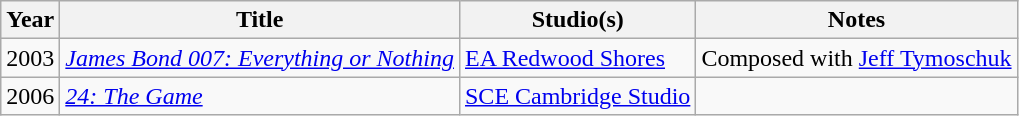<table class="wikitable">
<tr>
<th>Year</th>
<th>Title</th>
<th>Studio(s)</th>
<th>Notes</th>
</tr>
<tr>
<td>2003</td>
<td><em><a href='#'>James Bond 007: Everything or Nothing</a></em></td>
<td><a href='#'>EA Redwood Shores</a></td>
<td>Composed with <a href='#'>Jeff Tymoschuk</a></td>
</tr>
<tr>
<td>2006</td>
<td><em><a href='#'>24: The Game</a></em></td>
<td><a href='#'>SCE Cambridge Studio</a></td>
<td></td>
</tr>
</table>
